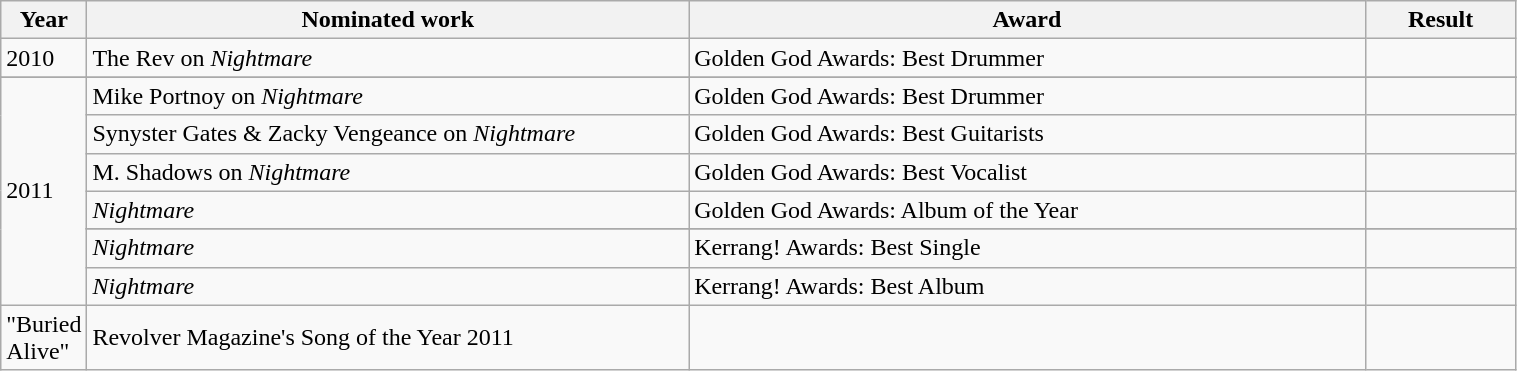<table class="wikitable" style="width:80%;">
<tr>
<th style="width:5%;">Year</th>
<th style="width:40%;">Nominated work</th>
<th style="width:45%;">Award</th>
<th style="width:10%;">Result</th>
</tr>
<tr>
<td rowspan="1">2010</td>
<td>The Rev on <em>Nightmare</em></td>
<td>Golden God Awards: Best Drummer</td>
<td></td>
</tr>
<tr>
</tr>
<tr>
<td rowspan="7">2011</td>
<td>Mike Portnoy on <em>Nightmare</em></td>
<td>Golden God Awards: Best Drummer</td>
<td></td>
</tr>
<tr>
<td>Synyster Gates & Zacky Vengeance on <em>Nightmare</em></td>
<td>Golden God Awards: Best Guitarists</td>
<td></td>
</tr>
<tr>
<td>M. Shadows on <em>Nightmare</em></td>
<td>Golden God Awards: Best Vocalist</td>
<td></td>
</tr>
<tr>
<td><em>Nightmare</em></td>
<td>Golden God Awards: Album of the Year</td>
<td></td>
</tr>
<tr>
</tr>
<tr>
<td><em>Nightmare</em></td>
<td>Kerrang! Awards: Best Single</td>
<td></td>
</tr>
<tr>
<td><em>Nightmare</em></td>
<td>Kerrang! Awards: Best Album</td>
<td></td>
</tr>
<tr>
<td>"Buried Alive"</td>
<td>Revolver Magazine's Song of the Year 2011</td>
<td></td>
</tr>
</table>
